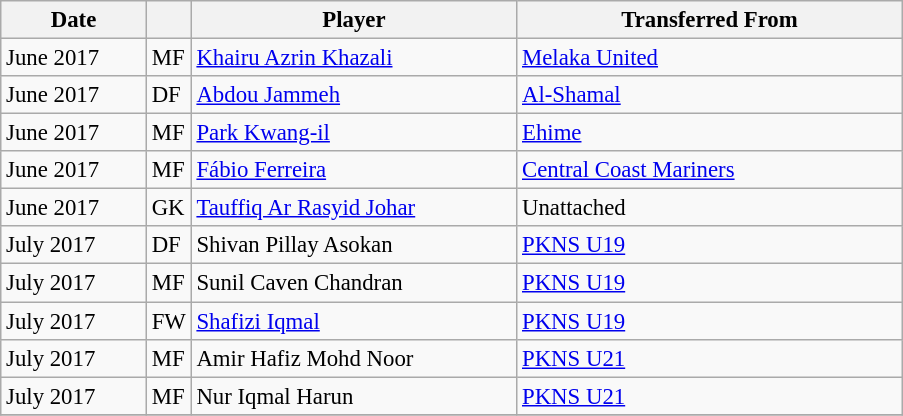<table class="wikitable plainrowheaders sortable" style="font-size:95%">
<tr>
<th scope=col style="width:90px;"><strong>Date</strong></th>
<th></th>
<th scope=col style="width:210px;"><strong>Player</strong></th>
<th scope=col style="width:250px;"><strong>Transferred From</strong></th>
</tr>
<tr>
<td>June 2017</td>
<td>MF</td>
<td> <a href='#'>Khairu Azrin Khazali</a></td>
<td> <a href='#'>Melaka United</a></td>
</tr>
<tr>
<td>June 2017</td>
<td>DF</td>
<td> <a href='#'>Abdou Jammeh</a></td>
<td> <a href='#'>Al-Shamal</a></td>
</tr>
<tr>
<td>June 2017</td>
<td>MF</td>
<td> <a href='#'>Park Kwang-il</a></td>
<td> <a href='#'>Ehime</a></td>
</tr>
<tr>
<td>June 2017</td>
<td>MF</td>
<td> <a href='#'>Fábio Ferreira</a></td>
<td> <a href='#'>Central Coast Mariners</a></td>
</tr>
<tr>
<td>June 2017</td>
<td>GK</td>
<td> <a href='#'>Tauffiq Ar Rasyid Johar</a></td>
<td>Unattached</td>
</tr>
<tr>
<td>July 2017</td>
<td>DF</td>
<td> Shivan Pillay Asokan</td>
<td> <a href='#'>PKNS U19</a></td>
</tr>
<tr>
<td>July 2017</td>
<td>MF</td>
<td> Sunil Caven Chandran</td>
<td> <a href='#'>PKNS U19</a></td>
</tr>
<tr>
<td>July 2017</td>
<td>FW</td>
<td> <a href='#'>Shafizi Iqmal</a></td>
<td> <a href='#'>PKNS U19</a></td>
</tr>
<tr>
<td>July 2017</td>
<td>MF</td>
<td> Amir Hafiz Mohd Noor</td>
<td> <a href='#'>PKNS U21</a></td>
</tr>
<tr>
<td>July 2017</td>
<td>MF</td>
<td> Nur Iqmal Harun</td>
<td> <a href='#'>PKNS U21</a></td>
</tr>
<tr>
</tr>
</table>
